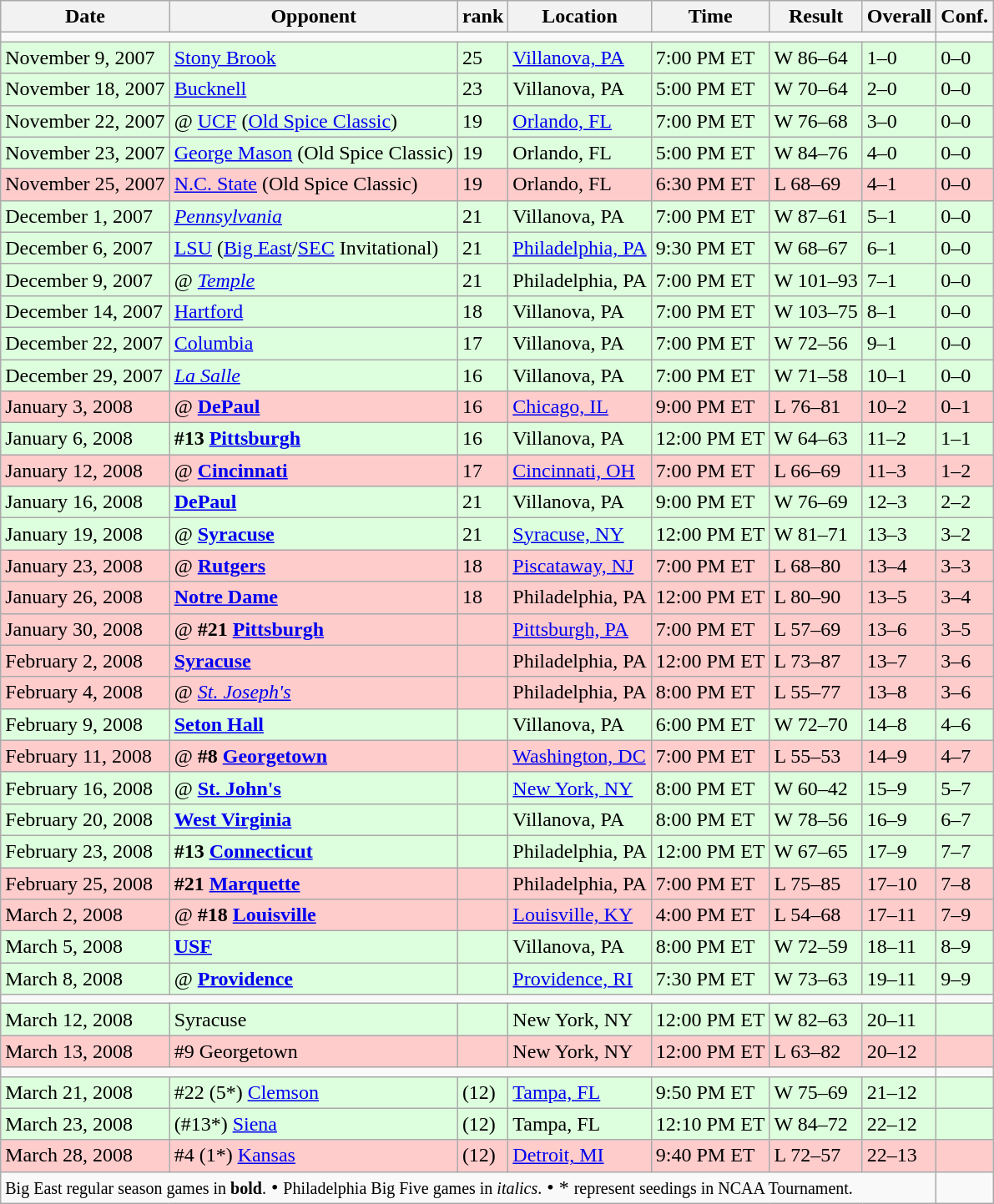<table class="wikitable">
<tr>
<th>Date</th>
<th>Opponent</th>
<th>rank</th>
<th>Location</th>
<th>Time</th>
<th>Result</th>
<th>Overall</th>
<th>Conf.</th>
</tr>
<tr>
<td colspan="7"></td>
</tr>
<tr style="background: #ddffdd;">
<td>November 9, 2007</td>
<td><a href='#'>Stony Brook</a></td>
<td>25</td>
<td><a href='#'>Villanova, PA</a></td>
<td>7:00 PM ET</td>
<td>W 86–64</td>
<td>1–0</td>
<td>0–0</td>
</tr>
<tr style="background: #ddffdd;">
<td>November 18, 2007</td>
<td><a href='#'>Bucknell</a></td>
<td>23</td>
<td>Villanova, PA</td>
<td>5:00 PM ET</td>
<td>W 70–64</td>
<td>2–0</td>
<td>0–0</td>
</tr>
<tr style="background: #ddffdd;">
<td>November 22, 2007</td>
<td>@ <a href='#'>UCF</a> (<a href='#'>Old Spice Classic</a>)</td>
<td>19</td>
<td><a href='#'>Orlando, FL</a></td>
<td>7:00 PM ET</td>
<td>W 76–68</td>
<td>3–0</td>
<td>0–0</td>
</tr>
<tr style="background: #ddffdd;">
<td>November 23, 2007</td>
<td><a href='#'>George Mason</a> (Old Spice Classic)</td>
<td>19</td>
<td>Orlando, FL</td>
<td>5:00 PM ET</td>
<td>W 84–76</td>
<td>4–0</td>
<td>0–0</td>
</tr>
<tr style="background: #ffcccc;">
<td>November 25, 2007</td>
<td><a href='#'>N.C. State</a> (Old Spice Classic)</td>
<td>19</td>
<td>Orlando, FL</td>
<td>6:30 PM ET</td>
<td>L 68–69</td>
<td>4–1</td>
<td>0–0</td>
</tr>
<tr style="background: #ddffdd;">
<td>December 1, 2007</td>
<td><em><a href='#'>Pennsylvania</a></em></td>
<td>21</td>
<td>Villanova, PA</td>
<td>7:00 PM ET</td>
<td>W 87–61</td>
<td>5–1</td>
<td>0–0</td>
</tr>
<tr style="background: #ddffdd;">
<td>December 6, 2007</td>
<td><a href='#'>LSU</a> (<a href='#'>Big East</a>/<a href='#'>SEC</a> Invitational)</td>
<td>21</td>
<td><a href='#'>Philadelphia, PA</a></td>
<td>9:30 PM ET</td>
<td>W 68–67</td>
<td>6–1</td>
<td>0–0</td>
</tr>
<tr style="background: #ddffdd;">
<td>December 9, 2007</td>
<td>@ <em><a href='#'>Temple</a></em></td>
<td>21</td>
<td>Philadelphia, PA</td>
<td>7:00 PM ET</td>
<td>W 101–93</td>
<td>7–1</td>
<td>0–0</td>
</tr>
<tr style="background: #ddffdd;">
<td>December 14, 2007</td>
<td><a href='#'>Hartford</a></td>
<td>18</td>
<td>Villanova, PA</td>
<td>7:00 PM ET</td>
<td>W 103–75</td>
<td>8–1</td>
<td>0–0</td>
</tr>
<tr style="background: #ddffdd;">
<td>December 22, 2007</td>
<td><a href='#'>Columbia</a></td>
<td>17</td>
<td>Villanova, PA</td>
<td>7:00 PM ET</td>
<td>W 72–56</td>
<td>9–1</td>
<td>0–0</td>
</tr>
<tr style="background: #ddffdd;">
<td>December 29, 2007</td>
<td><em><a href='#'>La Salle</a></em></td>
<td>16</td>
<td>Villanova, PA</td>
<td>7:00 PM ET</td>
<td>W 71–58</td>
<td>10–1</td>
<td>0–0</td>
</tr>
<tr style="background: #ffcccc;">
<td>January 3, 2008</td>
<td>@ <strong><a href='#'>DePaul</a></strong></td>
<td>16</td>
<td><a href='#'>Chicago, IL</a></td>
<td>9:00 PM ET</td>
<td>L 76–81</td>
<td>10–2</td>
<td>0–1</td>
</tr>
<tr style="background: #ddffdd;">
<td>January 6, 2008</td>
<td><strong>#13 <a href='#'>Pittsburgh</a></strong></td>
<td>16</td>
<td>Villanova, PA</td>
<td>12:00 PM ET</td>
<td>W 64–63</td>
<td>11–2</td>
<td>1–1</td>
</tr>
<tr style="background: #ffcccc;">
<td>January 12, 2008</td>
<td>@ <strong><a href='#'>Cincinnati</a></strong></td>
<td>17</td>
<td><a href='#'>Cincinnati, OH</a></td>
<td>7:00 PM ET</td>
<td>L 66–69</td>
<td>11–3</td>
<td>1–2</td>
</tr>
<tr style="background: #ddffdd;">
<td>January 16, 2008</td>
<td><strong><a href='#'>DePaul</a></strong></td>
<td>21</td>
<td>Villanova, PA</td>
<td>9:00 PM ET</td>
<td>W 76–69</td>
<td>12–3</td>
<td>2–2</td>
</tr>
<tr style="background: #ddffdd;">
<td>January 19, 2008</td>
<td>@ <strong><a href='#'>Syracuse</a></strong></td>
<td>21</td>
<td><a href='#'>Syracuse, NY</a></td>
<td>12:00 PM ET</td>
<td>W 81–71</td>
<td>13–3</td>
<td>3–2</td>
</tr>
<tr style="background: #ffcccc;">
<td>January 23, 2008</td>
<td>@ <strong><a href='#'>Rutgers</a></strong></td>
<td>18</td>
<td><a href='#'>Piscataway, NJ</a></td>
<td>7:00 PM ET</td>
<td>L 68–80</td>
<td>13–4</td>
<td>3–3</td>
</tr>
<tr style="background: #ffcccc;">
<td>January 26, 2008</td>
<td><strong><a href='#'>Notre Dame</a></strong></td>
<td>18</td>
<td>Philadelphia, PA</td>
<td>12:00 PM ET</td>
<td>L 80–90</td>
<td>13–5</td>
<td>3–4</td>
</tr>
<tr style="background: #ffcccc;">
<td>January 30, 2008</td>
<td>@ <strong>#21 <a href='#'>Pittsburgh</a></strong></td>
<td></td>
<td><a href='#'>Pittsburgh, PA</a></td>
<td>7:00 PM ET</td>
<td>L 57–69</td>
<td>13–6</td>
<td>3–5</td>
</tr>
<tr style="background: #ffcccc;">
<td>February 2, 2008</td>
<td><strong><a href='#'>Syracuse</a></strong></td>
<td></td>
<td>Philadelphia, PA</td>
<td>12:00 PM ET</td>
<td>L 73–87</td>
<td>13–7</td>
<td>3–6</td>
</tr>
<tr style="background: #ffcccc;">
<td>February 4, 2008</td>
<td>@ <em><a href='#'>St. Joseph's</a></em></td>
<td></td>
<td>Philadelphia, PA</td>
<td>8:00 PM ET</td>
<td>L 55–77</td>
<td>13–8</td>
<td>3–6</td>
</tr>
<tr style="background: #ddffdd;">
<td>February 9, 2008</td>
<td><strong><a href='#'>Seton Hall</a></strong></td>
<td></td>
<td>Villanova, PA</td>
<td>6:00 PM ET</td>
<td>W 72–70</td>
<td>14–8</td>
<td>4–6</td>
</tr>
<tr style="background: #ffcccc;">
<td>February 11, 2008</td>
<td>@ <strong>#8 <a href='#'>Georgetown</a></strong></td>
<td></td>
<td><a href='#'>Washington, DC</a></td>
<td>7:00 PM ET</td>
<td>L 55–53</td>
<td>14–9</td>
<td>4–7</td>
</tr>
<tr style="background: #ddffdd;">
<td>February 16, 2008</td>
<td>@ <strong><a href='#'>St. John's</a></strong></td>
<td></td>
<td><a href='#'>New York, NY</a></td>
<td>8:00 PM ET</td>
<td>W 60–42</td>
<td>15–9</td>
<td>5–7</td>
</tr>
<tr style="background: #ddffdd;">
<td>February 20, 2008</td>
<td><strong><a href='#'>West Virginia</a></strong></td>
<td></td>
<td>Villanova, PA</td>
<td>8:00 PM ET</td>
<td>W 78–56</td>
<td>16–9</td>
<td>6–7</td>
</tr>
<tr style="background: #ddffdd;">
<td>February 23, 2008</td>
<td><strong>#13 <a href='#'>Connecticut</a></strong></td>
<td></td>
<td>Philadelphia, PA</td>
<td>12:00 PM ET</td>
<td>W 67–65</td>
<td>17–9</td>
<td>7–7</td>
</tr>
<tr style="background: #ffcccc;">
<td>February 25, 2008</td>
<td><strong>#21 <a href='#'>Marquette</a></strong></td>
<td></td>
<td>Philadelphia, PA</td>
<td>7:00 PM ET</td>
<td>L 75–85</td>
<td>17–10</td>
<td>7–8</td>
</tr>
<tr style="background: #ffcccc;">
<td>March 2, 2008</td>
<td>@ <strong>#18 <a href='#'>Louisville</a></strong></td>
<td></td>
<td><a href='#'>Louisville, KY</a></td>
<td>4:00 PM ET</td>
<td>L 54–68</td>
<td>17–11</td>
<td>7–9</td>
</tr>
<tr style="background: #ddffdd;">
<td>March 5, 2008</td>
<td><strong><a href='#'>USF</a></strong></td>
<td></td>
<td>Villanova, PA</td>
<td>8:00 PM ET</td>
<td>W 72–59</td>
<td>18–11</td>
<td>8–9</td>
</tr>
<tr style="background: #ddffdd;">
<td>March 8, 2008</td>
<td>@ <strong><a href='#'>Providence</a></strong></td>
<td></td>
<td><a href='#'>Providence, RI</a></td>
<td>7:30 PM ET</td>
<td>W 73–63</td>
<td>19–11</td>
<td>9–9</td>
</tr>
<tr>
<td colspan="7"></td>
</tr>
<tr style="background: #ddffdd;">
<td>March 12, 2008</td>
<td>Syracuse</td>
<td></td>
<td>New York, NY</td>
<td>12:00 PM ET</td>
<td>W 82–63</td>
<td>20–11</td>
<td></td>
</tr>
<tr style="background: #ffcccc;">
<td>March 13, 2008</td>
<td>#9 Georgetown</td>
<td></td>
<td>New York, NY</td>
<td>12:00 PM ET</td>
<td>L 63–82</td>
<td>20–12</td>
<td></td>
</tr>
<tr>
<td colspan="7"></td>
</tr>
<tr style="background: #ddffdd;">
<td>March 21, 2008</td>
<td>#22 (5*) <a href='#'>Clemson</a></td>
<td>(12)</td>
<td><a href='#'>Tampa, FL</a></td>
<td>9:50 PM ET</td>
<td>W 75–69</td>
<td>21–12</td>
<td></td>
</tr>
<tr style="background: #ddffdd;">
<td>March 23, 2008</td>
<td>(#13*) <a href='#'>Siena</a></td>
<td>(12)</td>
<td>Tampa, FL</td>
<td>12:10 PM ET</td>
<td>W 84–72</td>
<td>22–12</td>
<td></td>
</tr>
<tr style="background: #ffcccc;">
<td>March 28, 2008</td>
<td>#4 (1*) <a href='#'>Kansas</a></td>
<td>(12)</td>
<td><a href='#'>Detroit, MI</a></td>
<td>9:40 PM ET</td>
<td>L 72–57</td>
<td>22–13</td>
<td></td>
</tr>
<tr>
<td colspan="7"><small>Big East regular season games in <strong>bold</strong>.</small> • <small>Philadelphia Big Five games in <em>italics</em>.</small> • * <small>represent seedings in NCAA Tournament.</small></td>
</tr>
</table>
